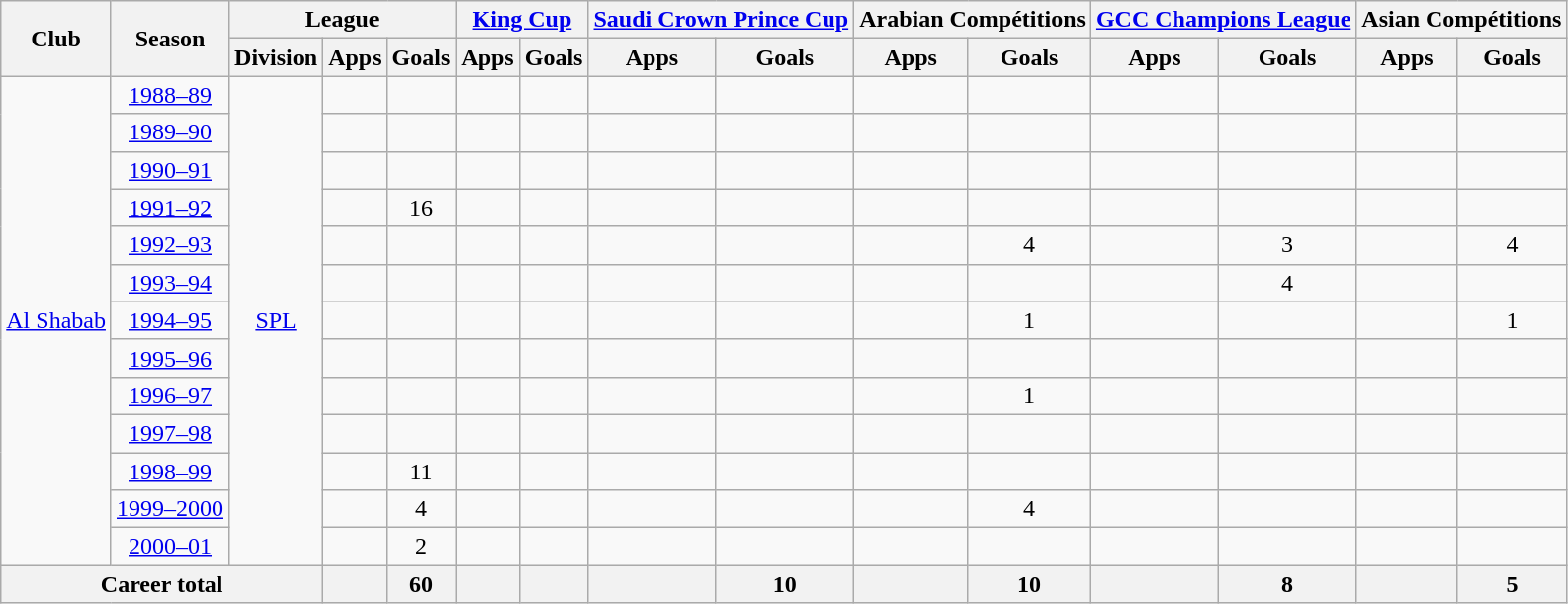<table class="wikitable" style="text-align:center">
<tr>
<th rowspan="2">Club</th>
<th rowspan="2">Season</th>
<th colspan="3">League</th>
<th colspan="2"><a href='#'>King Cup</a></th>
<th colspan="2"><a href='#'>Saudi Crown Prince Cup</a></th>
<th colspan="2">Arabian Compétitions</th>
<th colspan="2"><a href='#'>GCC Champions League</a></th>
<th colspan="2">Asian Compétitions</th>
</tr>
<tr>
<th>Division</th>
<th>Apps</th>
<th>Goals</th>
<th>Apps</th>
<th>Goals</th>
<th>Apps</th>
<th>Goals</th>
<th>Apps</th>
<th>Goals</th>
<th>Apps</th>
<th>Goals</th>
<th>Apps</th>
<th>Goals</th>
</tr>
<tr align=center>
<td rowspan="13" align=center valign=center><a href='#'>Al Shabab</a></td>
<td><a href='#'>1988–89</a></td>
<td rowspan="13"><a href='#'>SPL</a></td>
<td></td>
<td></td>
<td></td>
<td></td>
<td></td>
<td></td>
<td></td>
<td></td>
<td></td>
<td></td>
<td></td>
<td></td>
</tr>
<tr>
<td><a href='#'>1989–90</a></td>
<td></td>
<td></td>
<td></td>
<td></td>
<td></td>
<td></td>
<td></td>
<td></td>
<td></td>
<td></td>
<td></td>
<td></td>
</tr>
<tr>
<td><a href='#'>1990–91</a></td>
<td></td>
<td></td>
<td></td>
<td></td>
<td></td>
<td></td>
<td></td>
<td></td>
<td></td>
<td></td>
<td></td>
<td></td>
</tr>
<tr>
<td><a href='#'>1991–92</a></td>
<td></td>
<td>16</td>
<td></td>
<td></td>
<td></td>
<td></td>
<td></td>
<td></td>
<td></td>
<td></td>
<td></td>
<td></td>
</tr>
<tr>
<td><a href='#'>1992–93</a></td>
<td></td>
<td></td>
<td></td>
<td></td>
<td></td>
<td></td>
<td></td>
<td>4 </td>
<td></td>
<td>3</td>
<td></td>
<td>4 </td>
</tr>
<tr>
<td><a href='#'>1993–94</a></td>
<td></td>
<td></td>
<td></td>
<td></td>
<td></td>
<td></td>
<td></td>
<td></td>
<td></td>
<td>4</td>
<td></td>
<td></td>
</tr>
<tr>
<td><a href='#'>1994–95</a></td>
<td></td>
<td></td>
<td></td>
<td></td>
<td></td>
<td></td>
<td></td>
<td>1 </td>
<td></td>
<td></td>
<td></td>
<td>1 </td>
</tr>
<tr>
<td><a href='#'>1995–96</a></td>
<td></td>
<td></td>
<td></td>
<td></td>
<td></td>
<td></td>
<td></td>
<td></td>
<td></td>
<td></td>
<td></td>
<td></td>
</tr>
<tr>
<td><a href='#'>1996–97</a></td>
<td></td>
<td></td>
<td></td>
<td></td>
<td></td>
<td></td>
<td></td>
<td>1 </td>
<td></td>
<td></td>
<td></td>
<td></td>
</tr>
<tr>
<td><a href='#'>1997–98</a></td>
<td></td>
<td></td>
<td></td>
<td></td>
<td></td>
<td></td>
<td></td>
<td></td>
<td></td>
<td></td>
<td></td>
<td></td>
</tr>
<tr>
<td><a href='#'>1998–99</a></td>
<td></td>
<td>11</td>
<td></td>
<td></td>
<td></td>
<td></td>
<td></td>
<td></td>
<td></td>
<td></td>
<td></td>
<td></td>
</tr>
<tr>
<td><a href='#'>1999–2000</a></td>
<td></td>
<td>4</td>
<td></td>
<td></td>
<td></td>
<td></td>
<td></td>
<td>4</td>
<td></td>
<td></td>
<td></td>
<td></td>
</tr>
<tr>
<td><a href='#'>2000–01</a></td>
<td></td>
<td>2</td>
<td></td>
<td></td>
<td></td>
<td></td>
<td></td>
<td></td>
<td></td>
<td></td>
<td></td>
<td></td>
</tr>
<tr align=center>
<th colspan="3">Career total</th>
<th></th>
<th>60</th>
<th></th>
<th></th>
<th></th>
<th>10</th>
<th></th>
<th>10</th>
<th></th>
<th>8</th>
<th></th>
<th>5</th>
</tr>
</table>
